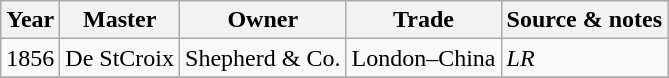<table class=" wikitable">
<tr>
<th>Year</th>
<th>Master</th>
<th>Owner</th>
<th>Trade</th>
<th>Source & notes</th>
</tr>
<tr>
<td>1856</td>
<td>De StCroix</td>
<td>Shepherd & Co.</td>
<td>London–China</td>
<td><em>LR</em></td>
</tr>
<tr>
</tr>
</table>
